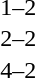<table cellspacing=1 width=70%>
<tr>
<th width=25%></th>
<th width=30%></th>
<th width=15%></th>
<th width=30%></th>
</tr>
<tr>
<td></td>
<td align=right></td>
<td align=center>1–2</td>
<td></td>
</tr>
<tr>
<td></td>
<td align=right></td>
<td align=center>2–2</td>
<td></td>
</tr>
<tr>
<td></td>
<td align=right></td>
<td align=center>4–2</td>
<td></td>
</tr>
</table>
